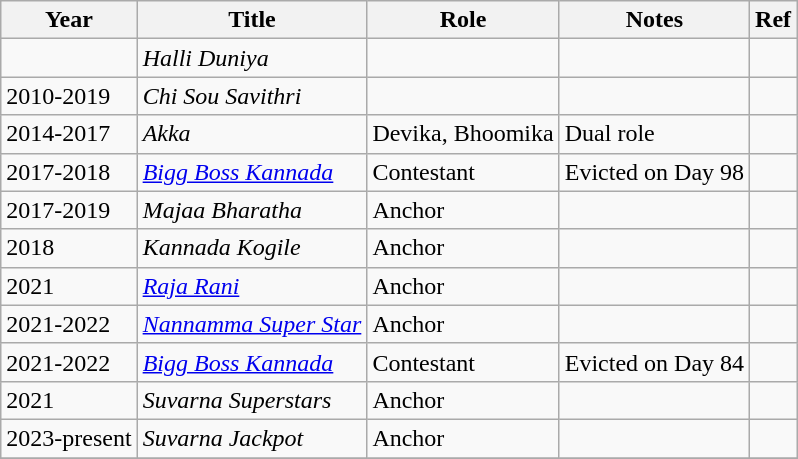<table class="wikitable sortable">
<tr>
<th>Year</th>
<th>Title</th>
<th>Role</th>
<th class="unsortable">Notes</th>
<th>Ref</th>
</tr>
<tr>
<td></td>
<td><em>Halli Duniya</em></td>
<td></td>
<td></td>
<td></td>
</tr>
<tr>
<td>2010-2019</td>
<td><em>Chi Sou Savithri</em></td>
<td></td>
<td></td>
<td></td>
</tr>
<tr>
<td>2014-2017</td>
<td><em>Akka</em></td>
<td>Devika, Bhoomika</td>
<td>Dual role</td>
<td></td>
</tr>
<tr>
<td>2017-2018</td>
<td><em><a href='#'>Bigg Boss Kannada</a></em></td>
<td>Contestant</td>
<td>Evicted on Day 98</td>
<td></td>
</tr>
<tr>
<td>2017-2019</td>
<td><em>Majaa Bharatha</em></td>
<td>Anchor</td>
<td></td>
<td></td>
</tr>
<tr>
<td>2018</td>
<td><em>Kannada Kogile</em></td>
<td>Anchor</td>
<td></td>
<td></td>
</tr>
<tr>
<td>2021</td>
<td><em><a href='#'>Raja Rani</a></em></td>
<td>Anchor</td>
<td></td>
<td></td>
</tr>
<tr>
<td>2021-2022</td>
<td><em><a href='#'>Nannamma Super Star</a></em></td>
<td>Anchor</td>
<td></td>
<td></td>
</tr>
<tr>
<td>2021-2022</td>
<td><em><a href='#'>Bigg Boss Kannada</a></em></td>
<td>Contestant</td>
<td>Evicted on Day 84</td>
<td></td>
</tr>
<tr>
<td>2021</td>
<td><em>Suvarna Superstars</em></td>
<td>Anchor</td>
<td></td>
<td></td>
</tr>
<tr>
<td>2023-present</td>
<td><em>Suvarna Jackpot</em></td>
<td>Anchor</td>
<td></td>
<td></td>
</tr>
<tr>
</tr>
</table>
